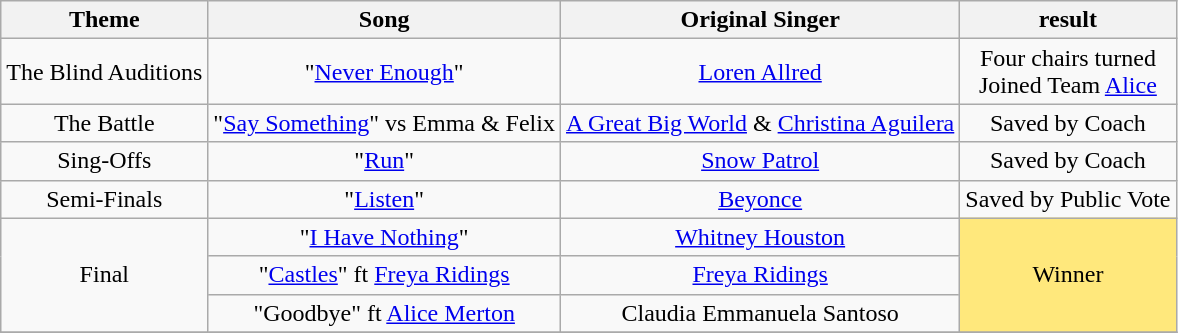<table class="wikitable" style="text-align:center;">
<tr>
<th scope="col">Theme</th>
<th scope="col">Song</th>
<th scope="col">Original Singer</th>
<th scope="col">result</th>
</tr>
<tr>
<td>The Blind Auditions</td>
<td>"<a href='#'>Never Enough</a>"</td>
<td><a href='#'>Loren Allred</a></td>
<td>Four chairs turned<br>Joined Team <a href='#'>Alice</a></td>
</tr>
<tr>
<td>The Battle</td>
<td>"<a href='#'>Say Something</a>" vs Emma & Felix</td>
<td><a href='#'>A Great Big World</a> & <a href='#'>Christina Aguilera</a></td>
<td>Saved by Coach</td>
</tr>
<tr>
<td>Sing-Offs</td>
<td>"<a href='#'>Run</a>"</td>
<td><a href='#'>Snow Patrol</a></td>
<td>Saved by Coach</td>
</tr>
<tr>
<td>Semi-Finals</td>
<td>"<a href='#'>Listen</a>"</td>
<td><a href='#'>Beyonce</a></td>
<td>Saved by Public Vote</td>
</tr>
<tr>
<td rowspan='3'>Final</td>
<td>"<a href='#'>I Have Nothing</a>"</td>
<td><a href='#'>Whitney Houston</a></td>
<td style="background:#FFE87C;" rowspan="3" colspan="3">Winner</td>
</tr>
<tr>
<td>"<a href='#'>Castles</a>" ft <a href='#'>Freya Ridings</a></td>
<td><a href='#'>Freya Ridings</a></td>
</tr>
<tr>
<td>"Goodbye" ft <a href='#'>Alice Merton</a></td>
<td>Claudia Emmanuela Santoso</td>
</tr>
<tr>
</tr>
</table>
